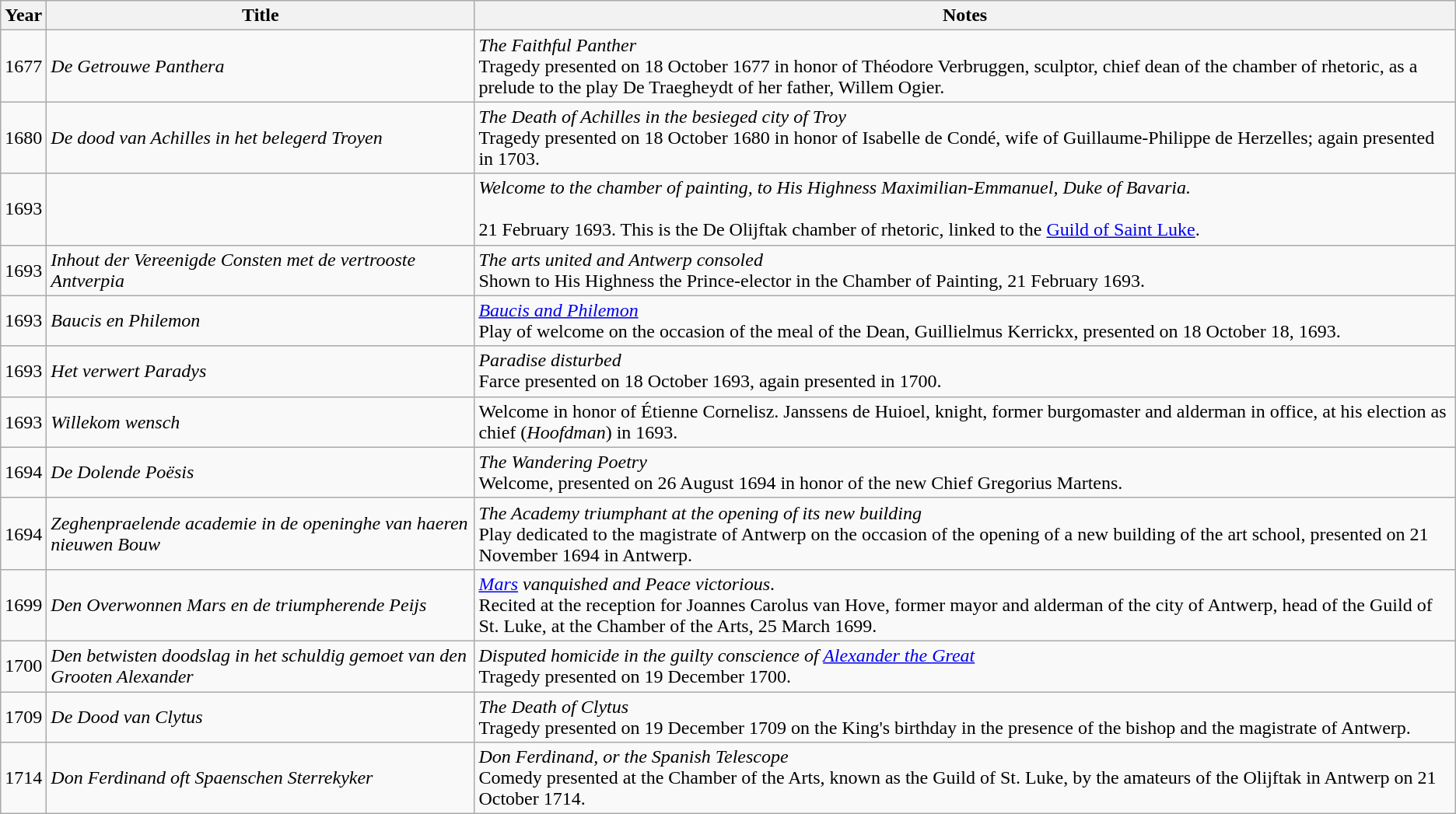<table class="wikitable sortable">
<tr>
<th>Year</th>
<th>Title</th>
<th>Notes</th>
</tr>
<tr>
<td>1677</td>
<td><em>De Getrouwe Panthera</em></td>
<td><em>The Faithful Panther</em><br>Tragedy presented on 18 October 1677 in honor of Théodore Verbruggen, sculptor, chief dean of the chamber of rhetoric, as a prelude to the play De Traegheydt of her father, Willem Ogier.</td>
</tr>
<tr>
<td>1680</td>
<td><em>De dood van Achilles in het belegerd Troyen</em></td>
<td><em>The Death of Achilles in the besieged city of Troy</em><br>Tragedy presented on 18 October 1680 in honor of Isabelle de Condé, wife of Guillaume-Philippe de Herzelles; again presented in 1703.</td>
</tr>
<tr>
<td>1693</td>
<td><em></em></td>
<td><em>Welcome to the chamber of painting, to His Highness Maximilian-Emmanuel, Duke of Bavaria.</em><br><br>21 February 1693. This is the De Olijftak chamber of rhetoric, linked to the <a href='#'>Guild of Saint Luke</a>.</td>
</tr>
<tr>
<td>1693</td>
<td><em>Inhout der Vereenigde Consten met de vertrooste Antverpia</em></td>
<td><em>The arts united and Antwerp consoled</em><br>Shown to His Highness the Prince-elector in the Chamber of Painting, 21 February 1693.</td>
</tr>
<tr>
<td>1693</td>
<td><em>Baucis en Philemon</em></td>
<td><em><a href='#'>Baucis and Philemon</a></em><br>Play of welcome on the occasion of the meal of the Dean, Guillielmus Kerrickx, presented on 18 October 18, 1693.</td>
</tr>
<tr>
<td>1693</td>
<td><em>Het verwert Paradys</em></td>
<td><em>Paradise disturbed</em><br>Farce presented on 18 October 1693, again presented in 1700.</td>
</tr>
<tr>
<td>1693</td>
<td><em>Willekom wensch</em></td>
<td>Welcome in honor of Étienne Cornelisz. Janssens de Huioel, knight, former burgomaster and alderman in office, at his election as chief (<em>Hoofdman</em>) in 1693.</td>
</tr>
<tr>
<td>1694</td>
<td><em>De Dolende Poësis</em></td>
<td><em>The Wandering Poetry</em><br>Welcome, presented on 26 August 1694 in honor of the new Chief Gregorius Martens.</td>
</tr>
<tr>
<td>1694</td>
<td><em>Zeghenpraelende academie in de openinghe van haeren nieuwen Bouw</em></td>
<td><em>The Academy triumphant at the opening of its new building</em><br>Play dedicated to the magistrate of Antwerp on the occasion of the opening of a new building of the art school, presented on 21 November 1694 in Antwerp.</td>
</tr>
<tr>
<td>1699</td>
<td><em>Den Overwonnen Mars en de triumpherende Peijs</em></td>
<td><em><a href='#'>Mars</a> vanquished and Peace victorious</em>.<br>Recited at the reception for Joannes Carolus van Hove, former mayor and alderman of the city of Antwerp, head of the Guild of St. Luke, at the Chamber of the Arts, 25 March 1699.</td>
</tr>
<tr>
<td>1700</td>
<td><em>Den betwisten doodslag in het schuldig gemoet van den Grooten Alexander</em></td>
<td><em>Disputed homicide in the guilty conscience of <a href='#'>Alexander the Great</a></em><br>Tragedy presented on 19 December 1700.</td>
</tr>
<tr>
<td>1709</td>
<td><em>De Dood van Clytus</em></td>
<td><em>The Death of Clytus</em><br>Tragedy presented on 19 December 1709 on the King's birthday in the presence of the bishop and the magistrate of Antwerp.</td>
</tr>
<tr>
<td>1714</td>
<td><em>Don Ferdinand oft Spaenschen Sterrekyker</em></td>
<td><em>Don Ferdinand, or the Spanish Telescope</em><br>Comedy presented at the Chamber of the Arts, known as the Guild of St. Luke, by the amateurs of the Olijftak in Antwerp on 21 October 1714.</td>
</tr>
</table>
